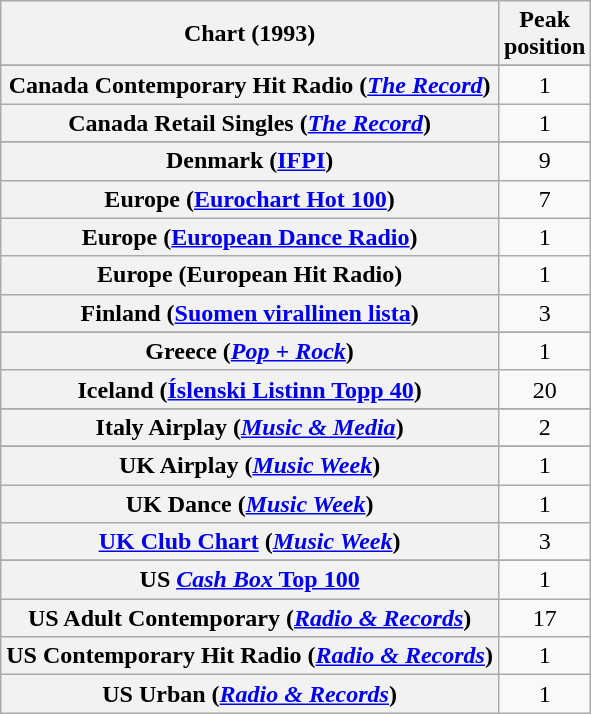<table class="wikitable sortable plainrowheaders" style="text-align:center">
<tr>
<th scope="col">Chart (1993)</th>
<th scope="col">Peak<br>position</th>
</tr>
<tr>
</tr>
<tr>
</tr>
<tr>
</tr>
<tr>
<th scope="row">Canada Contemporary Hit Radio (<em><a href='#'>The Record</a></em>)</th>
<td>1</td>
</tr>
<tr>
<th scope="row">Canada Retail Singles (<em><a href='#'>The Record</a></em>)</th>
<td>1</td>
</tr>
<tr>
</tr>
<tr>
</tr>
<tr>
</tr>
<tr>
<th scope="row">Denmark (<a href='#'>IFPI</a>)</th>
<td>9</td>
</tr>
<tr>
<th scope="row">Europe (<a href='#'>Eurochart Hot 100</a>)</th>
<td>7</td>
</tr>
<tr>
<th scope="row">Europe (<a href='#'>European Dance Radio</a>)</th>
<td>1</td>
</tr>
<tr>
<th scope="row">Europe (European Hit Radio)</th>
<td>1</td>
</tr>
<tr>
<th scope="row">Finland (<a href='#'>Suomen virallinen lista</a>)</th>
<td>3</td>
</tr>
<tr>
</tr>
<tr>
</tr>
<tr>
<th scope="row">Greece (<em><a href='#'>Pop + Rock</a></em>)</th>
<td>1</td>
</tr>
<tr>
<th scope="row">Iceland (<a href='#'>Íslenski Listinn Topp 40</a>)</th>
<td>20</td>
</tr>
<tr>
</tr>
<tr>
<th scope="row">Italy Airplay (<em><a href='#'>Music & Media</a></em>)</th>
<td>2</td>
</tr>
<tr>
</tr>
<tr>
</tr>
<tr>
</tr>
<tr>
</tr>
<tr>
</tr>
<tr>
</tr>
<tr>
<th scope="row">UK Airplay (<em><a href='#'>Music Week</a></em>)</th>
<td>1</td>
</tr>
<tr>
<th scope="row">UK Dance (<em><a href='#'>Music Week</a></em>)</th>
<td>1</td>
</tr>
<tr>
<th scope="row"><a href='#'>UK Club Chart</a> (<em><a href='#'>Music Week</a></em>)</th>
<td>3</td>
</tr>
<tr>
</tr>
<tr>
</tr>
<tr>
</tr>
<tr>
</tr>
<tr>
</tr>
<tr>
</tr>
<tr>
</tr>
<tr>
<th scope="row">US <a href='#'><em>Cash Box</em> Top 100</a></th>
<td>1</td>
</tr>
<tr>
<th scope="row">US Adult Contemporary (<em><a href='#'>Radio & Records</a></em>)</th>
<td>17</td>
</tr>
<tr>
<th scope="row">US Contemporary Hit Radio (<em><a href='#'>Radio & Records</a></em>)</th>
<td>1</td>
</tr>
<tr>
<th scope="row">US Urban (<em><a href='#'>Radio & Records</a></em>)</th>
<td>1</td>
</tr>
</table>
